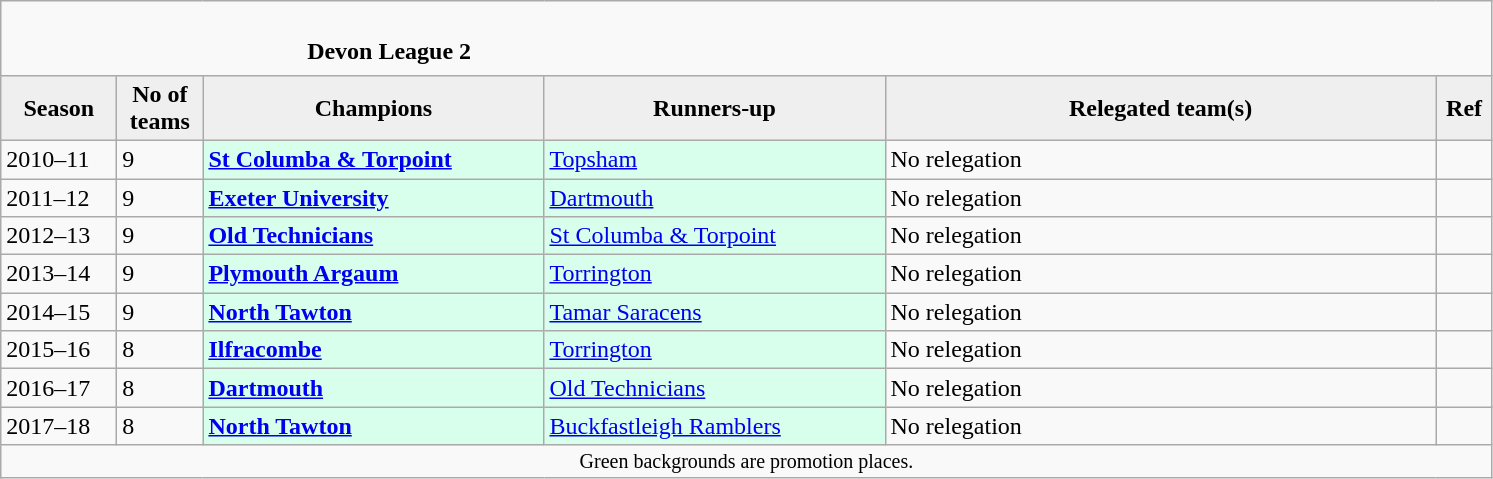<table class="wikitable sortable" style="text-align: left;">
<tr>
<td colspan="6" cellpadding="0" cellspacing="0"><br><table border="0" style="width:100%;" cellpadding="0" cellspacing="0">
<tr>
<td style="width:20%; border:0;"></td>
<td style="border:0;"><strong>Devon League 2</strong></td>
<td style="width:20%; border:0;"></td>
</tr>
</table>
</td>
</tr>
<tr>
<th style="background:#efefef; width:70px;">Season</th>
<th style="background:#efefef; width:50px;">No of teams</th>
<th style="background:#efefef; width:220px;">Champions</th>
<th style="background:#efefef; width:220px;">Runners-up</th>
<th style="background:#efefef; width:360px;">Relegated team(s)</th>
<th style="background:#efefef; width:30px;">Ref</th>
</tr>
<tr align=left>
<td>2010–11</td>
<td>9</td>
<td style="background:#d8ffeb;"><strong><a href='#'>St Columba & Torpoint</a></strong></td>
<td style="background:#d8ffeb;"><a href='#'>Topsham</a></td>
<td>No relegation</td>
<td></td>
</tr>
<tr>
<td>2011–12</td>
<td>9</td>
<td style="background:#d8ffeb;"><strong><a href='#'>Exeter University</a></strong></td>
<td style="background:#d8ffeb;"><a href='#'>Dartmouth</a></td>
<td>No relegation</td>
<td></td>
</tr>
<tr>
<td>2012–13</td>
<td>9</td>
<td style="background:#d8ffeb;"><strong><a href='#'>Old Technicians</a></strong></td>
<td style="background:#d8ffeb;"><a href='#'>St Columba & Torpoint</a></td>
<td>No relegation</td>
<td></td>
</tr>
<tr>
<td>2013–14</td>
<td>9</td>
<td style="background:#d8ffeb;"><strong><a href='#'>Plymouth Argaum</a></strong></td>
<td style="background:#d8ffeb;"><a href='#'>Torrington</a></td>
<td>No relegation</td>
<td></td>
</tr>
<tr>
<td>2014–15</td>
<td>9</td>
<td style="background:#d8ffeb;"><strong><a href='#'>North Tawton</a></strong></td>
<td style="background:#d8ffeb;"><a href='#'>Tamar Saracens</a></td>
<td>No relegation</td>
<td></td>
</tr>
<tr>
<td>2015–16</td>
<td>8</td>
<td style="background:#d8ffeb;"><strong><a href='#'>Ilfracombe</a></strong></td>
<td style="background:#d8ffeb;"><a href='#'>Torrington</a></td>
<td>No relegation</td>
<td></td>
</tr>
<tr>
<td>2016–17</td>
<td>8</td>
<td style="background:#d8ffeb;"><strong><a href='#'>Dartmouth</a></strong></td>
<td style="background:#d8ffeb;"><a href='#'>Old Technicians</a></td>
<td>No relegation</td>
<td></td>
</tr>
<tr>
<td>2017–18</td>
<td>8</td>
<td style="background:#d8ffeb;"><strong><a href='#'>North Tawton</a></strong></td>
<td style="background:#d8ffeb;"><a href='#'>Buckfastleigh Ramblers</a></td>
<td>No relegation</td>
<td></td>
</tr>
<tr>
<td colspan="15"  style="border:0; font-size:smaller; text-align:center;">Green backgrounds are promotion places.</td>
</tr>
</table>
